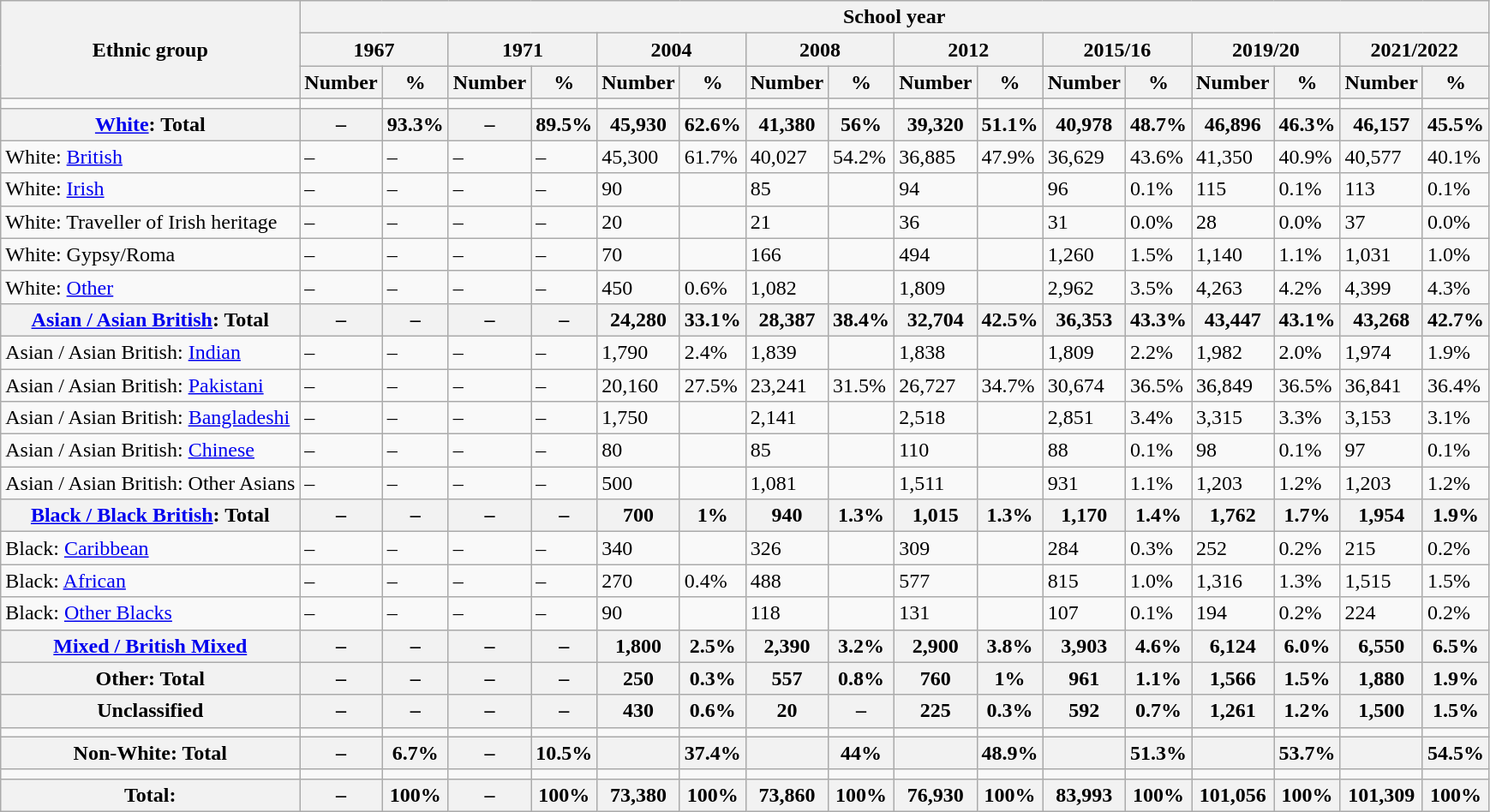<table class="wikitable">
<tr>
<th rowspan="3">Ethnic group</th>
<th colspan="16">School year</th>
</tr>
<tr>
<th colspan="2">1967</th>
<th colspan="2">1971</th>
<th colspan="2">2004</th>
<th colspan="2">2008</th>
<th colspan="2">2012</th>
<th colspan="2">2015/16</th>
<th colspan="2">2019/20</th>
<th colspan="2">2021/2022</th>
</tr>
<tr>
<th>Number</th>
<th>%</th>
<th>Number</th>
<th>%</th>
<th>Number</th>
<th>%</th>
<th>Number</th>
<th>%</th>
<th>Number</th>
<th>%</th>
<th>Number</th>
<th>%</th>
<th>Number</th>
<th>%</th>
<th>Number</th>
<th>%</th>
</tr>
<tr>
<td></td>
<td></td>
<td></td>
<td></td>
<td></td>
<td></td>
<td></td>
<td></td>
<td></td>
<td></td>
<td></td>
<td></td>
<td></td>
<td></td>
<td></td>
<td></td>
<td></td>
</tr>
<tr>
<th><a href='#'>White</a>: Total</th>
<th>–</th>
<th>93.3%</th>
<th>–</th>
<th>89.5%</th>
<th>45,930</th>
<th>62.6%</th>
<th>41,380</th>
<th>56%</th>
<th>39,320</th>
<th>51.1%</th>
<th>40,978</th>
<th>48.7%</th>
<th>46,896</th>
<th>46.3%</th>
<th>46,157</th>
<th>45.5%</th>
</tr>
<tr>
<td>White: <a href='#'>British</a></td>
<td>–</td>
<td>–</td>
<td>–</td>
<td>–</td>
<td>45,300</td>
<td>61.7%</td>
<td>40,027</td>
<td>54.2%</td>
<td>36,885</td>
<td>47.9%</td>
<td>36,629</td>
<td>43.6%</td>
<td>41,350</td>
<td>40.9%</td>
<td>40,577</td>
<td>40.1%</td>
</tr>
<tr>
<td>White: <a href='#'>Irish</a></td>
<td>–</td>
<td>–</td>
<td>–</td>
<td>–</td>
<td>90</td>
<td></td>
<td>85</td>
<td></td>
<td>94</td>
<td></td>
<td>96</td>
<td>0.1%</td>
<td>115</td>
<td>0.1%</td>
<td>113</td>
<td>0.1%</td>
</tr>
<tr>
<td>White: Traveller of Irish heritage</td>
<td>–</td>
<td>–</td>
<td>–</td>
<td>–</td>
<td>20</td>
<td></td>
<td>21</td>
<td></td>
<td>36</td>
<td></td>
<td>31</td>
<td>0.0%</td>
<td>28</td>
<td>0.0%</td>
<td>37</td>
<td>0.0%</td>
</tr>
<tr>
<td>White: Gypsy/Roma</td>
<td>–</td>
<td>–</td>
<td>–</td>
<td>–</td>
<td>70</td>
<td></td>
<td>166</td>
<td></td>
<td>494</td>
<td></td>
<td>1,260</td>
<td>1.5%</td>
<td>1,140</td>
<td>1.1%</td>
<td>1,031</td>
<td>1.0%</td>
</tr>
<tr>
<td>White: <a href='#'>Other</a></td>
<td>–</td>
<td>–</td>
<td>–</td>
<td>–</td>
<td>450</td>
<td>0.6%</td>
<td>1,082</td>
<td></td>
<td>1,809</td>
<td></td>
<td>2,962</td>
<td>3.5%</td>
<td>4,263</td>
<td>4.2%</td>
<td>4,399</td>
<td>4.3%</td>
</tr>
<tr>
<th><a href='#'>Asian / Asian British</a>: Total</th>
<th>–</th>
<th>–</th>
<th>–</th>
<th>–</th>
<th>24,280</th>
<th>33.1%</th>
<th>28,387</th>
<th>38.4%</th>
<th>32,704</th>
<th>42.5%</th>
<th>36,353</th>
<th>43.3%</th>
<th>43,447</th>
<th>43.1%</th>
<th>43,268</th>
<th>42.7%</th>
</tr>
<tr>
<td>Asian / Asian British: <a href='#'>Indian</a></td>
<td>–</td>
<td>–</td>
<td>–</td>
<td>–</td>
<td>1,790</td>
<td>2.4%</td>
<td>1,839</td>
<td></td>
<td>1,838</td>
<td></td>
<td>1,809</td>
<td>2.2%</td>
<td>1,982</td>
<td>2.0%</td>
<td>1,974</td>
<td>1.9%</td>
</tr>
<tr>
<td>Asian / Asian British: <a href='#'>Pakistani</a></td>
<td>–</td>
<td>–</td>
<td>–</td>
<td>–</td>
<td>20,160</td>
<td>27.5%</td>
<td>23,241</td>
<td>31.5%</td>
<td>26,727</td>
<td>34.7%</td>
<td>30,674</td>
<td>36.5%</td>
<td>36,849</td>
<td>36.5%</td>
<td>36,841</td>
<td>36.4%</td>
</tr>
<tr>
<td>Asian / Asian British: <a href='#'>Bangladeshi</a></td>
<td>–</td>
<td>–</td>
<td>–</td>
<td>–</td>
<td>1,750</td>
<td></td>
<td>2,141</td>
<td></td>
<td>2,518</td>
<td></td>
<td>2,851</td>
<td>3.4%</td>
<td>3,315</td>
<td>3.3%</td>
<td>3,153</td>
<td>3.1%</td>
</tr>
<tr>
<td>Asian / Asian British: <a href='#'>Chinese</a></td>
<td>–</td>
<td>–</td>
<td>–</td>
<td>–</td>
<td>80</td>
<td></td>
<td>85</td>
<td></td>
<td>110</td>
<td></td>
<td>88</td>
<td>0.1%</td>
<td>98</td>
<td>0.1%</td>
<td>97</td>
<td>0.1%</td>
</tr>
<tr>
<td>Asian / Asian British: Other Asians</td>
<td>–</td>
<td>–</td>
<td>–</td>
<td>–</td>
<td>500</td>
<td></td>
<td>1,081</td>
<td></td>
<td>1,511</td>
<td></td>
<td>931</td>
<td>1.1%</td>
<td>1,203</td>
<td>1.2%</td>
<td>1,203</td>
<td>1.2%</td>
</tr>
<tr>
<th><a href='#'>Black / Black British</a>: Total</th>
<th>–</th>
<th>–</th>
<th>–</th>
<th>–</th>
<th>700</th>
<th>1%</th>
<th>940</th>
<th>1.3%</th>
<th>1,015</th>
<th>1.3%</th>
<th>1,170</th>
<th>1.4%</th>
<th>1,762</th>
<th>1.7%</th>
<th>1,954</th>
<th>1.9%</th>
</tr>
<tr>
<td>Black: <a href='#'>Caribbean</a></td>
<td>–</td>
<td>–</td>
<td>–</td>
<td>–</td>
<td>340</td>
<td></td>
<td>326</td>
<td></td>
<td>309</td>
<td></td>
<td>284</td>
<td>0.3%</td>
<td>252</td>
<td>0.2%</td>
<td>215</td>
<td>0.2%</td>
</tr>
<tr>
<td>Black: <a href='#'>African</a></td>
<td>–</td>
<td>–</td>
<td>–</td>
<td>–</td>
<td>270</td>
<td>0.4%</td>
<td>488</td>
<td></td>
<td>577</td>
<td></td>
<td>815</td>
<td>1.0%</td>
<td>1,316</td>
<td>1.3%</td>
<td>1,515</td>
<td>1.5%</td>
</tr>
<tr>
<td>Black: <a href='#'>Other Blacks</a></td>
<td>–</td>
<td>–</td>
<td>–</td>
<td>–</td>
<td>90</td>
<td></td>
<td>118</td>
<td></td>
<td>131</td>
<td></td>
<td>107</td>
<td>0.1%</td>
<td>194</td>
<td>0.2%</td>
<td>224</td>
<td>0.2%</td>
</tr>
<tr>
<th><a href='#'>Mixed / British Mixed</a></th>
<th>–</th>
<th>–</th>
<th>–</th>
<th>–</th>
<th>1,800</th>
<th>2.5%</th>
<th>2,390</th>
<th>3.2%</th>
<th>2,900</th>
<th>3.8%</th>
<th>3,903</th>
<th>4.6%</th>
<th>6,124</th>
<th>6.0%</th>
<th>6,550</th>
<th>6.5%</th>
</tr>
<tr>
<th>Other: Total</th>
<th>–</th>
<th>–</th>
<th>–</th>
<th>–</th>
<th>250</th>
<th>0.3%</th>
<th>557</th>
<th>0.8%</th>
<th>760</th>
<th>1%</th>
<th>961</th>
<th>1.1%</th>
<th>1,566</th>
<th>1.5%</th>
<th>1,880</th>
<th>1.9%</th>
</tr>
<tr>
<th>Unclassified</th>
<th>–</th>
<th>–</th>
<th>–</th>
<th>–</th>
<th>430</th>
<th>0.6%</th>
<th>20</th>
<th>–</th>
<th>225</th>
<th>0.3%</th>
<th>592</th>
<th>0.7%</th>
<th>1,261</th>
<th>1.2%</th>
<th>1,500</th>
<th>1.5%</th>
</tr>
<tr>
<td></td>
<td></td>
<td></td>
<td></td>
<td></td>
<td></td>
<td></td>
<td></td>
<td></td>
<td></td>
<td></td>
<td></td>
<td></td>
<td></td>
<td></td>
<td></td>
<td></td>
</tr>
<tr>
<th>Non-White: Total</th>
<th>–</th>
<th>6.7%</th>
<th>–</th>
<th>10.5%</th>
<th></th>
<th>37.4%</th>
<th></th>
<th>44%</th>
<th></th>
<th>48.9%</th>
<th></th>
<th>51.3%</th>
<th></th>
<th>53.7%</th>
<th></th>
<th>54.5%</th>
</tr>
<tr>
<td></td>
<td></td>
<td></td>
<td></td>
<td></td>
<td></td>
<td></td>
<td></td>
<td></td>
<td></td>
<td></td>
<td></td>
<td></td>
<td></td>
<td></td>
<td></td>
<td></td>
</tr>
<tr>
<th>Total:</th>
<th>–</th>
<th>100%</th>
<th>–</th>
<th>100%</th>
<th>73,380</th>
<th>100%</th>
<th>73,860</th>
<th>100%</th>
<th>76,930</th>
<th>100%</th>
<th>83,993</th>
<th>100%</th>
<th>101,056</th>
<th>100%</th>
<th>101,309</th>
<th>100%</th>
</tr>
</table>
